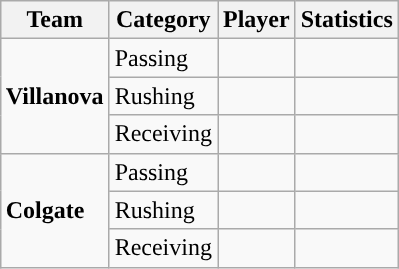<table class="wikitable" style="float: right;">
<tr>
<th>Team</th>
<th>Category</th>
<th>Player</th>
<th>Statistics</th>
</tr>
<tr>
<td rowspan=3><strong>Villanova</strong></td>
<td>Passing</td>
<td></td>
<td></td>
</tr>
<tr>
<td>Rushing</td>
<td></td>
<td></td>
</tr>
<tr>
<td>Receiving</td>
<td></td>
<td></td>
</tr>
<tr>
<td rowspan=3><strong>Colgate</strong></td>
<td>Passing</td>
<td></td>
<td></td>
</tr>
<tr>
<td>Rushing</td>
<td></td>
<td></td>
</tr>
<tr>
<td>Receiving</td>
<td></td>
<td></td>
</tr>
</table>
